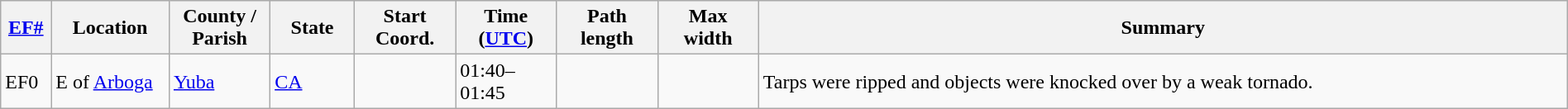<table class="wikitable sortable" style="width:100%;">
<tr>
<th scope="col"  style="width:3%; text-align:center;"><a href='#'>EF#</a></th>
<th scope="col"  style="width:7%; text-align:center;" class="unsortable">Location</th>
<th scope="col"  style="width:6%; text-align:center;" class="unsortable">County / Parish</th>
<th scope="col"  style="width:5%; text-align:center;">State</th>
<th scope="col"  style="width:6%; text-align:center;">Start Coord.</th>
<th scope="col"  style="width:6%; text-align:center;">Time (<a href='#'>UTC</a>)</th>
<th scope="col"  style="width:6%; text-align:center;">Path length</th>
<th scope="col"  style="width:6%; text-align:center;">Max width</th>
<th scope="col" class="unsortable" style="width:48%; text-align:center;">Summary</th>
</tr>
<tr>
<td bgcolor=>EF0</td>
<td>E of <a href='#'>Arboga</a></td>
<td><a href='#'>Yuba</a></td>
<td><a href='#'>CA</a></td>
<td></td>
<td>01:40–01:45</td>
<td></td>
<td></td>
<td>Tarps were ripped and objects were knocked over by a weak tornado.</td>
</tr>
</table>
